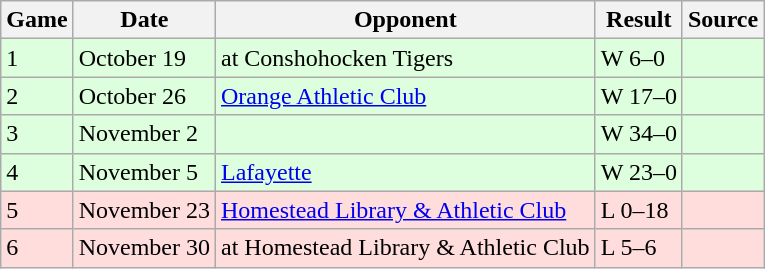<table class="wikitable">
<tr>
<th>Game</th>
<th>Date</th>
<th>Opponent</th>
<th>Result</th>
<th>Source</th>
</tr>
<tr style="background: #ddffdd;">
<td>1</td>
<td>October 19</td>
<td>at Conshohocken Tigers</td>
<td>W 6–0</td>
<td></td>
</tr>
<tr style="background: #ddffdd;">
<td>2</td>
<td>October 26</td>
<td><a href='#'>Orange Athletic Club</a></td>
<td>W 17–0</td>
<td></td>
</tr>
<tr style="background: #ddffdd;">
<td>3</td>
<td>November 2</td>
<td></td>
<td>W 34–0</td>
<td></td>
</tr>
<tr style="background: #ddffdd;">
<td>4</td>
<td>November 5</td>
<td><a href='#'>Lafayette</a></td>
<td>W 23–0</td>
<td></td>
</tr>
<tr style="background: #ffdddd;">
<td>5</td>
<td>November 23</td>
<td><a href='#'>Homestead Library & Athletic Club</a></td>
<td>L 0–18</td>
<td></td>
</tr>
<tr style="background: #ffdddd;">
<td>6</td>
<td>November 30</td>
<td>at Homestead Library & Athletic Club</td>
<td>L 5–6</td>
<td></td>
</tr>
</table>
